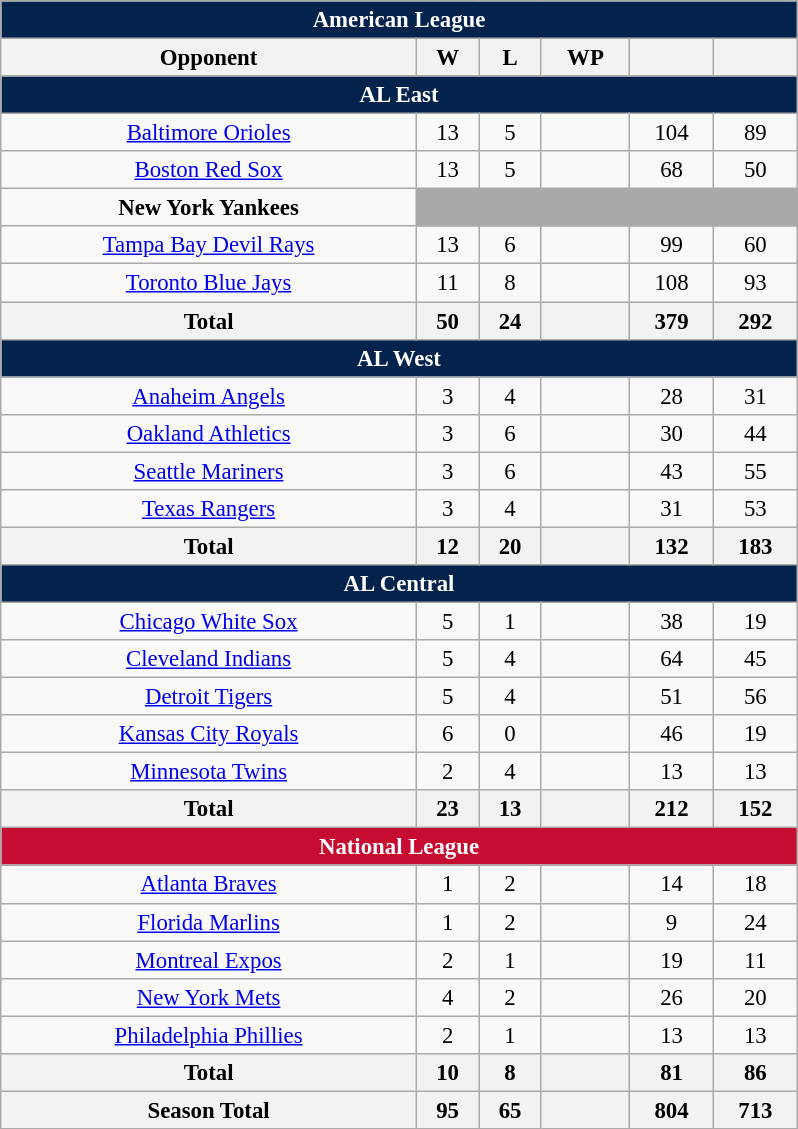<table class="wikitable" style="font-size:95%; text-align:center; width:35em;margin: 0.5em auto;">
<tr>
<th colspan="7" style="background:#03224c; color:#ffffff;">American League</th>
</tr>
<tr>
<th>Opponent</th>
<th>W</th>
<th>L</th>
<th>WP</th>
<th></th>
<th></th>
</tr>
<tr>
<th colspan="7" style="background:#03224c; color:#ffffff;">AL East</th>
</tr>
<tr>
<td><a href='#'>Baltimore Orioles</a></td>
<td>13</td>
<td>5</td>
<td></td>
<td>104</td>
<td>89</td>
</tr>
<tr>
<td><a href='#'>Boston Red Sox</a></td>
<td>13</td>
<td>5</td>
<td></td>
<td>68</td>
<td>50</td>
</tr>
<tr>
<td><strong>New York Yankees</strong></td>
<td colspan=5 style="background:darkgray;"></td>
</tr>
<tr>
<td><a href='#'>Tampa Bay Devil Rays</a></td>
<td>13</td>
<td>6</td>
<td></td>
<td>99</td>
<td>60</td>
</tr>
<tr>
<td><a href='#'>Toronto Blue Jays</a></td>
<td>11</td>
<td>8</td>
<td></td>
<td>108</td>
<td>93</td>
</tr>
<tr>
<th>Total</th>
<th>50</th>
<th>24</th>
<th></th>
<th>379</th>
<th>292</th>
</tr>
<tr>
<th colspan="7" style="background:#03224c; color:#ffffff;">AL West</th>
</tr>
<tr>
<td><a href='#'>Anaheim Angels</a></td>
<td>3</td>
<td>4</td>
<td></td>
<td>28</td>
<td>31</td>
</tr>
<tr>
<td><a href='#'>Oakland Athletics</a></td>
<td>3</td>
<td>6</td>
<td></td>
<td>30</td>
<td>44</td>
</tr>
<tr>
<td><a href='#'>Seattle Mariners</a></td>
<td>3</td>
<td>6</td>
<td></td>
<td>43</td>
<td>55</td>
</tr>
<tr>
<td><a href='#'>Texas Rangers</a></td>
<td>3</td>
<td>4</td>
<td></td>
<td>31</td>
<td>53</td>
</tr>
<tr>
<th>Total</th>
<th>12</th>
<th>20</th>
<th></th>
<th>132</th>
<th>183</th>
</tr>
<tr>
<th colspan="7" style="background:#03224c; color:#ffffff;">AL Central</th>
</tr>
<tr>
<td><a href='#'>Chicago White Sox</a></td>
<td>5</td>
<td>1</td>
<td></td>
<td>38</td>
<td>19</td>
</tr>
<tr>
<td><a href='#'>Cleveland Indians</a></td>
<td>5</td>
<td>4</td>
<td></td>
<td>64</td>
<td>45</td>
</tr>
<tr>
<td><a href='#'>Detroit Tigers</a></td>
<td>5</td>
<td>4</td>
<td></td>
<td>51</td>
<td>56</td>
</tr>
<tr>
<td><a href='#'>Kansas City Royals</a></td>
<td>6</td>
<td>0</td>
<td></td>
<td>46</td>
<td>19</td>
</tr>
<tr>
<td><a href='#'>Minnesota Twins</a></td>
<td>2</td>
<td>4</td>
<td></td>
<td>13</td>
<td>13</td>
</tr>
<tr>
<th>Total</th>
<th>23</th>
<th>13</th>
<th></th>
<th>212</th>
<th>152</th>
</tr>
<tr>
<th colspan="7" style="background:#c60c30; color:#ffffff;">National League</th>
</tr>
<tr>
<td><a href='#'>Atlanta Braves</a></td>
<td>1</td>
<td>2</td>
<td></td>
<td>14</td>
<td>18</td>
</tr>
<tr>
<td><a href='#'>Florida Marlins</a></td>
<td>1</td>
<td>2</td>
<td></td>
<td>9</td>
<td>24</td>
</tr>
<tr>
<td><a href='#'>Montreal Expos</a></td>
<td>2</td>
<td>1</td>
<td></td>
<td>19</td>
<td>11</td>
</tr>
<tr>
<td><a href='#'>New York Mets</a></td>
<td>4</td>
<td>2</td>
<td></td>
<td>26</td>
<td>20</td>
</tr>
<tr>
<td><a href='#'>Philadelphia Phillies</a></td>
<td>2</td>
<td>1</td>
<td></td>
<td>13</td>
<td>13</td>
</tr>
<tr>
<th>Total</th>
<th>10</th>
<th>8</th>
<th></th>
<th>81</th>
<th>86</th>
</tr>
<tr>
<th>Season Total</th>
<th>95</th>
<th>65</th>
<th></th>
<th>804</th>
<th>713</th>
</tr>
</table>
